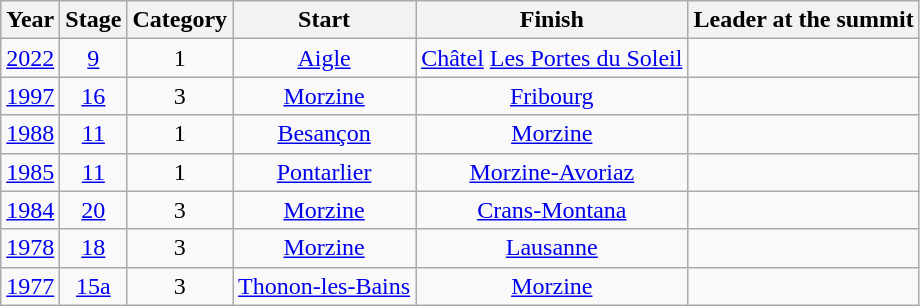<table class="wikitable" style="text-align: center;">
<tr>
<th>Year</th>
<th>Stage</th>
<th>Category</th>
<th>Start</th>
<th>Finish</th>
<th>Leader at the summit</th>
</tr>
<tr>
<td><a href='#'>2022</a></td>
<td><a href='#'>9</a></td>
<td>1</td>
<td><a href='#'>Aigle</a></td>
<td><a href='#'>Châtel</a> <a href='#'>Les Portes du Soleil</a></td>
<td></td>
</tr>
<tr>
<td><a href='#'>1997</a></td>
<td><a href='#'>16</a></td>
<td>3</td>
<td><a href='#'>Morzine</a></td>
<td><a href='#'>Fribourg</a></td>
<td></td>
</tr>
<tr>
<td><a href='#'>1988</a></td>
<td><a href='#'>11</a></td>
<td>1</td>
<td><a href='#'>Besançon</a></td>
<td><a href='#'>Morzine</a></td>
<td></td>
</tr>
<tr>
<td><a href='#'>1985</a></td>
<td><a href='#'>11</a></td>
<td>1</td>
<td><a href='#'>Pontarlier</a></td>
<td><a href='#'>Morzine-Avoriaz</a></td>
<td></td>
</tr>
<tr>
<td><a href='#'>1984</a></td>
<td><a href='#'>20</a></td>
<td>3</td>
<td><a href='#'>Morzine</a></td>
<td><a href='#'>Crans-Montana</a></td>
<td></td>
</tr>
<tr>
<td><a href='#'>1978</a></td>
<td><a href='#'>18</a></td>
<td>3</td>
<td><a href='#'>Morzine</a></td>
<td><a href='#'>Lausanne</a></td>
<td></td>
</tr>
<tr>
<td><a href='#'>1977</a></td>
<td><a href='#'>15a</a></td>
<td>3</td>
<td><a href='#'>Thonon-les-Bains</a></td>
<td><a href='#'>Morzine</a></td>
<td></td>
</tr>
</table>
